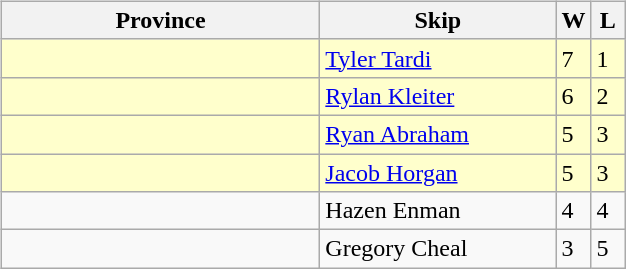<table>
<tr>
<td style="width:10%; vertical-align:top;"><br><table class="wikitable">
<tr>
<th width=205>Province</th>
<th width=150>Skip</th>
<th width=15>W</th>
<th width=15>L</th>
</tr>
<tr bgcolor=#ffffcc>
<td></td>
<td><a href='#'>Tyler Tardi</a></td>
<td>7</td>
<td>1</td>
</tr>
<tr bgcolor=#ffffcc>
<td></td>
<td><a href='#'>Rylan Kleiter</a></td>
<td>6</td>
<td>2</td>
</tr>
<tr bgcolor=#ffffcc>
<td></td>
<td><a href='#'>Ryan Abraham</a></td>
<td>5</td>
<td>3</td>
</tr>
<tr bgcolor=#ffffcc>
<td></td>
<td><a href='#'>Jacob Horgan</a></td>
<td>5</td>
<td>3</td>
</tr>
<tr>
<td></td>
<td>Hazen Enman</td>
<td>4</td>
<td>4</td>
</tr>
<tr>
<td></td>
<td>Gregory Cheal</td>
<td>3</td>
<td>5</td>
</tr>
</table>
</td>
</tr>
</table>
